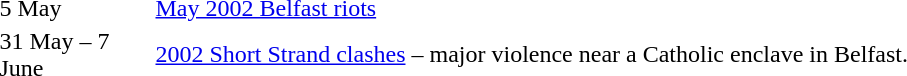<table width=100%>
<tr>
<td style="width:100px; vertical-align:top;">5 May</td>
<td><a href='#'>May 2002 Belfast riots</a></td>
</tr>
<tr>
<td valign="top">31 May – 7 June</td>
<td><a href='#'>2002 Short Strand clashes</a> – major violence near a Catholic enclave in Belfast.</td>
</tr>
</table>
